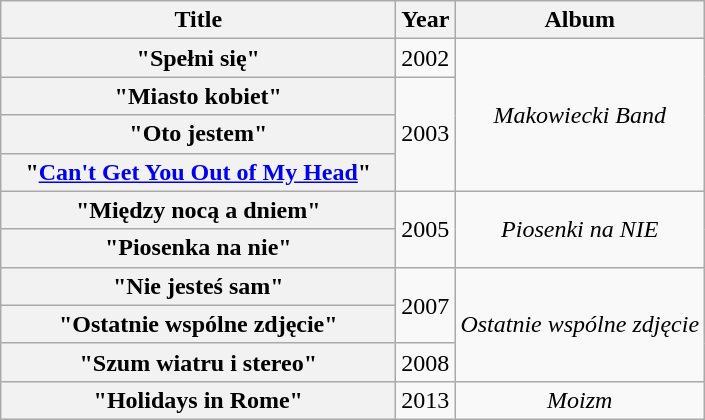<table class="wikitable plainrowheaders" style="text-align:center;" border="1">
<tr>
<th scope="col" style="width:16em;">Title</th>
<th scope="col">Year</th>
<th scope="col">Album</th>
</tr>
<tr>
<th scope="row">"Spełni się"</th>
<td>2002</td>
<td rowspan=4><em>Makowiecki Band</em></td>
</tr>
<tr>
<th scope="row">"Miasto kobiet"</th>
<td rowspan=3>2003</td>
</tr>
<tr>
<th scope="row">"Oto jestem"</th>
</tr>
<tr>
<th scope="row">"<a href='#'>Can't Get You Out of My Head</a>"</th>
</tr>
<tr>
<th scope="row">"Między nocą a dniem"</th>
<td rowspan=2>2005</td>
<td rowspan=2><em>Piosenki na NIE</em></td>
</tr>
<tr>
<th scope="row">"Piosenka na nie"</th>
</tr>
<tr>
<th scope="row">"Nie jesteś sam"</th>
<td rowspan=2>2007</td>
<td rowspan=3><em>Ostatnie wspólne zdjęcie</em></td>
</tr>
<tr>
<th scope="row">"Ostatnie wspólne zdjęcie"</th>
</tr>
<tr>
<th scope="row">"Szum wiatru i stereo"</th>
<td>2008</td>
</tr>
<tr>
<th scope="row">"Holidays in Rome"</th>
<td>2013</td>
<td><em>Moizm</em></td>
</tr>
</table>
